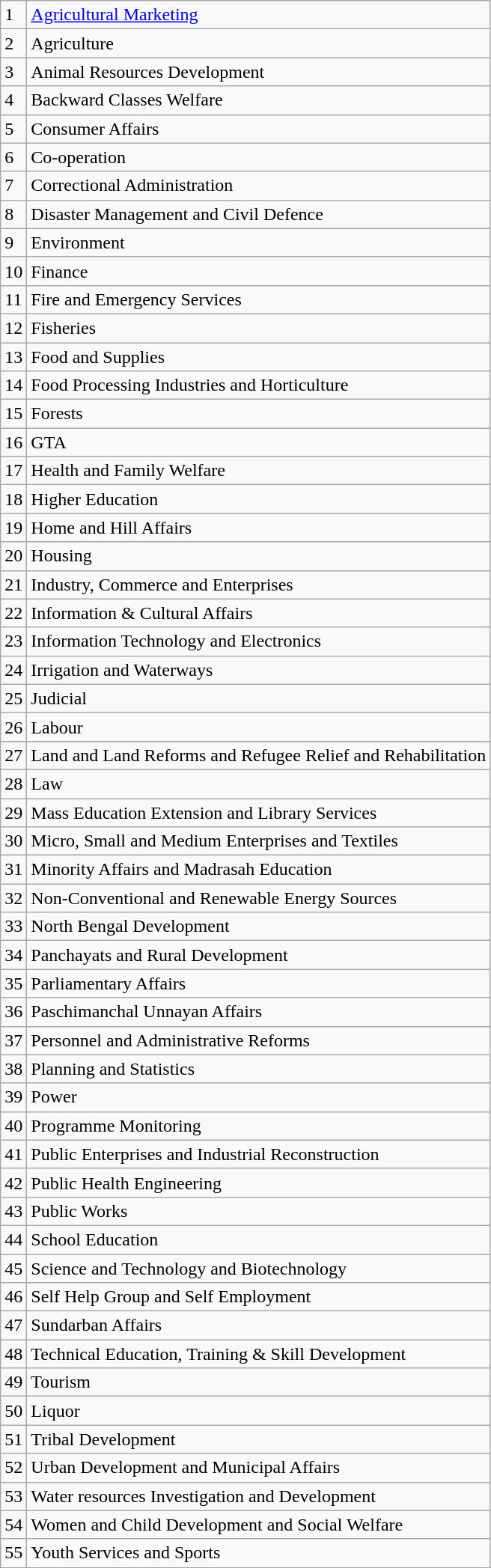<table class="wikitable sortable mw-collapsible">
<tr>
<td>1</td>
<td><a href='#'>Agricultural Marketing</a></td>
</tr>
<tr>
<td>2</td>
<td>Agriculture</td>
</tr>
<tr>
<td>3</td>
<td>Animal Resources Development</td>
</tr>
<tr>
<td>4</td>
<td>Backward Classes Welfare</td>
</tr>
<tr>
<td>5</td>
<td>Consumer Affairs</td>
</tr>
<tr>
<td>6</td>
<td>Co-operation</td>
</tr>
<tr>
<td>7</td>
<td>Correctional Administration</td>
</tr>
<tr>
<td>8</td>
<td>Disaster Management and Civil Defence</td>
</tr>
<tr>
<td>9</td>
<td>Environment</td>
</tr>
<tr>
<td>10</td>
<td>Finance</td>
</tr>
<tr>
<td>11</td>
<td>Fire and Emergency Services</td>
</tr>
<tr>
<td>12</td>
<td>Fisheries</td>
</tr>
<tr>
<td>13</td>
<td>Food and Supplies</td>
</tr>
<tr>
<td>14</td>
<td>Food Processing Industries and Horticulture</td>
</tr>
<tr>
<td>15</td>
<td>Forests</td>
</tr>
<tr>
<td>16</td>
<td>GTA</td>
</tr>
<tr>
<td>17</td>
<td>Health and Family Welfare</td>
</tr>
<tr>
<td>18</td>
<td>Higher Education</td>
</tr>
<tr>
<td>19</td>
<td>Home and Hill Affairs</td>
</tr>
<tr>
<td>20</td>
<td>Housing</td>
</tr>
<tr>
<td>21</td>
<td>Industry, Commerce and Enterprises</td>
</tr>
<tr>
<td>22</td>
<td>Information & Cultural Affairs</td>
</tr>
<tr>
<td>23</td>
<td>Information Technology and Electronics</td>
</tr>
<tr>
<td>24</td>
<td>Irrigation and Waterways</td>
</tr>
<tr>
<td>25</td>
<td>Judicial</td>
</tr>
<tr>
<td>26</td>
<td>Labour</td>
</tr>
<tr>
<td>27</td>
<td>Land and Land Reforms and Refugee Relief and  Rehabilitation</td>
</tr>
<tr>
<td>28</td>
<td>Law</td>
</tr>
<tr>
<td>29</td>
<td>Mass Education Extension and Library Services</td>
</tr>
<tr>
<td>30</td>
<td>Micro, Small and Medium Enterprises and  Textiles</td>
</tr>
<tr>
<td>31</td>
<td>Minority Affairs and Madrasah Education</td>
</tr>
<tr>
<td>32</td>
<td>Non-Conventional and Renewable Energy Sources</td>
</tr>
<tr>
<td>33</td>
<td>North Bengal Development</td>
</tr>
<tr>
<td>34</td>
<td>Panchayats and Rural Development</td>
</tr>
<tr>
<td>35</td>
<td>Parliamentary Affairs</td>
</tr>
<tr>
<td>36</td>
<td>Paschimanchal Unnayan Affairs</td>
</tr>
<tr>
<td>37</td>
<td>Personnel and Administrative Reforms</td>
</tr>
<tr>
<td>38</td>
<td>Planning and Statistics</td>
</tr>
<tr>
<td>39</td>
<td>Power</td>
</tr>
<tr>
<td>40</td>
<td>Programme Monitoring</td>
</tr>
<tr>
<td>41</td>
<td>Public Enterprises and Industrial  Reconstruction</td>
</tr>
<tr>
<td>42</td>
<td>Public Health Engineering</td>
</tr>
<tr>
<td>43</td>
<td>Public Works</td>
</tr>
<tr>
<td>44</td>
<td>School Education</td>
</tr>
<tr>
<td>45</td>
<td>Science and Technology and Biotechnology</td>
</tr>
<tr>
<td>46</td>
<td>Self Help Group and Self Employment</td>
</tr>
<tr>
<td>47</td>
<td>Sundarban Affairs</td>
</tr>
<tr>
<td>48</td>
<td>Technical Education, Training & Skill  Development</td>
</tr>
<tr>
<td>49</td>
<td>Tourism</td>
</tr>
<tr>
<td>50</td>
<td>Liquor</td>
</tr>
<tr>
<td>51</td>
<td>Tribal Development</td>
</tr>
<tr>
<td>52</td>
<td>Urban Development and Municipal Affairs</td>
</tr>
<tr>
<td>53</td>
<td>Water resources Investigation and Development</td>
</tr>
<tr>
<td>54</td>
<td>Women and Child Development and Social Welfare</td>
</tr>
<tr>
<td>55</td>
<td>Youth Services and Sports</td>
</tr>
</table>
